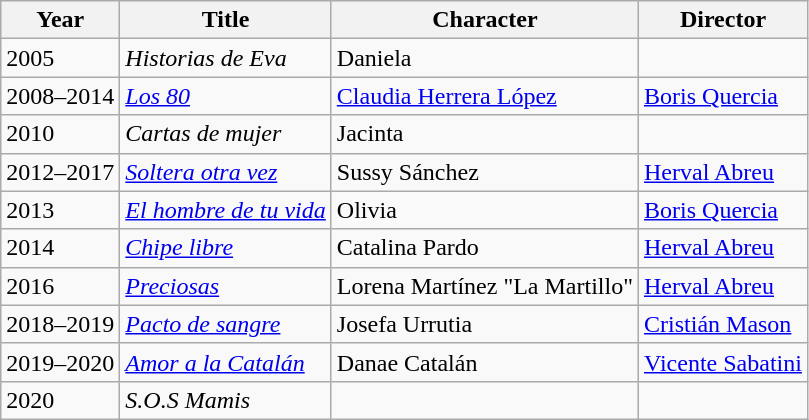<table class="wikitable">
<tr>
<th>Year</th>
<th>Title</th>
<th>Character</th>
<th>Director</th>
</tr>
<tr>
<td>2005</td>
<td><em>Historias de Eva</em></td>
<td>Daniela</td>
<td></td>
</tr>
<tr>
<td>2008–2014</td>
<td><em><a href='#'>Los 80</a></em></td>
<td><a href='#'>Claudia Herrera López</a></td>
<td><a href='#'>Boris Quercia</a></td>
</tr>
<tr>
<td>2010</td>
<td><em>Cartas de mujer</em></td>
<td>Jacinta</td>
<td></td>
</tr>
<tr>
<td>2012–2017</td>
<td><em><a href='#'>Soltera otra vez</a></em></td>
<td>Sussy Sánchez</td>
<td><a href='#'>Herval Abreu</a></td>
</tr>
<tr>
<td>2013</td>
<td><em><a href='#'>El hombre de tu vida</a></em></td>
<td>Olivia</td>
<td><a href='#'>Boris Quercia</a></td>
</tr>
<tr>
<td>2014</td>
<td><em><a href='#'>Chipe libre</a></em></td>
<td>Catalina Pardo</td>
<td><a href='#'>Herval Abreu</a></td>
</tr>
<tr>
<td>2016</td>
<td><em><a href='#'>Preciosas</a></em></td>
<td>Lorena Martínez "La Martillo"</td>
<td><a href='#'>Herval Abreu</a></td>
</tr>
<tr>
<td>2018–2019</td>
<td><em><a href='#'>Pacto de sangre</a></em></td>
<td>Josefa Urrutia</td>
<td><a href='#'>Cristián Mason</a></td>
</tr>
<tr>
<td>2019–2020</td>
<td><em><a href='#'>Amor a la Catalán</a></em></td>
<td>Danae Catalán</td>
<td><a href='#'>Vicente Sabatini</a></td>
</tr>
<tr>
<td>2020</td>
<td><em>S.O.S Mamis</em></td>
<td></td>
<td></td>
</tr>
</table>
